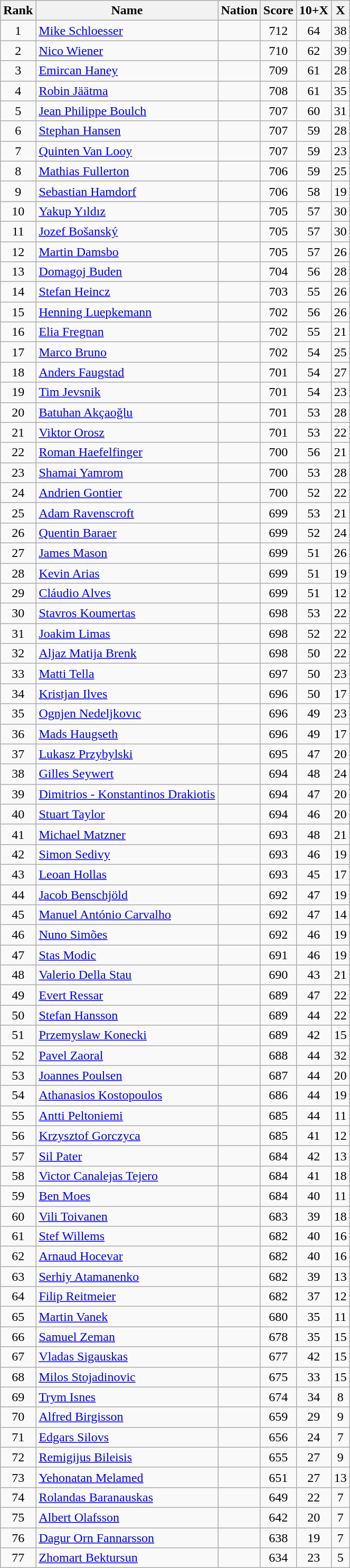<table class="wikitable sortable" style="text-align:center">
<tr>
<th>Rank</th>
<th>Name</th>
<th>Nation</th>
<th>Score</th>
<th>10+X</th>
<th>X</th>
</tr>
<tr>
<td>1</td>
<td align=left><a href='#'>Mike Schloesser</a></td>
<td align=left></td>
<td>712</td>
<td>64</td>
<td>38</td>
</tr>
<tr>
<td>2</td>
<td align=left><a href='#'>Nico Wiener</a></td>
<td align=left></td>
<td>710</td>
<td>62</td>
<td>39</td>
</tr>
<tr>
<td>3</td>
<td align=left><a href='#'>Emircan Haney</a></td>
<td align=left></td>
<td>709</td>
<td>61</td>
<td>28</td>
</tr>
<tr>
<td>4</td>
<td align=left><a href='#'>Robin Jäätma</a></td>
<td align=left></td>
<td>708</td>
<td>61</td>
<td>35</td>
</tr>
<tr>
<td>5</td>
<td align=left><a href='#'>Jean Philippe Boulch</a></td>
<td align=left></td>
<td>707</td>
<td>60</td>
<td>31</td>
</tr>
<tr>
<td>6</td>
<td align=left><a href='#'>Stephan Hansen</a></td>
<td align=left></td>
<td>707</td>
<td>59</td>
<td>28</td>
</tr>
<tr>
<td>7</td>
<td align=left><a href='#'>Quinten Van Looy</a></td>
<td align=left></td>
<td>707</td>
<td>59</td>
<td>23</td>
</tr>
<tr>
<td>8</td>
<td align=left><a href='#'>Mathias Fullerton</a></td>
<td align=left></td>
<td>706</td>
<td>59</td>
<td>25</td>
</tr>
<tr>
<td>9</td>
<td align=left><a href='#'>Sebastian Hamdorf</a></td>
<td align=left></td>
<td>706</td>
<td>58</td>
<td>19</td>
</tr>
<tr>
<td>10</td>
<td align=left><a href='#'>Yakup Yıldız</a></td>
<td align=left></td>
<td>705</td>
<td>57</td>
<td>30</td>
</tr>
<tr>
<td>11</td>
<td align=left><a href='#'>Jozef Bošanský</a></td>
<td align=left></td>
<td>705</td>
<td>57</td>
<td>30</td>
</tr>
<tr>
<td>12</td>
<td align=left><a href='#'>Martin Damsbo</a></td>
<td align=left></td>
<td>705</td>
<td>57</td>
<td>26</td>
</tr>
<tr>
<td>13</td>
<td align=left><a href='#'>Domagoj Buden</a></td>
<td align=left></td>
<td>704</td>
<td>56</td>
<td>28</td>
</tr>
<tr>
<td>14</td>
<td align=left><a href='#'>Stefan Heincz</a></td>
<td align=left></td>
<td>703</td>
<td>55</td>
<td>26</td>
</tr>
<tr>
<td>15</td>
<td align=left><a href='#'>Henning Luepkemann</a></td>
<td align=left></td>
<td>702</td>
<td>56</td>
<td>26</td>
</tr>
<tr>
<td>16</td>
<td align=left><a href='#'>Elia Fregnan</a></td>
<td align=left></td>
<td>702</td>
<td>55</td>
<td>21</td>
</tr>
<tr>
<td>17</td>
<td align=left><a href='#'>Marco Bruno</a></td>
<td align=left></td>
<td>702</td>
<td>54</td>
<td>25</td>
</tr>
<tr>
<td>18</td>
<td align=left><a href='#'>Anders Faugstad</a></td>
<td align=left></td>
<td>701</td>
<td>54</td>
<td>27</td>
</tr>
<tr>
<td>19</td>
<td align=left><a href='#'>Tim Jevsnik</a></td>
<td align=left></td>
<td>701</td>
<td>54</td>
<td>23</td>
</tr>
<tr>
<td>20</td>
<td align=left><a href='#'>Batuhan Akçaoğlu</a></td>
<td align=left></td>
<td>701</td>
<td>53</td>
<td>28</td>
</tr>
<tr>
<td>21</td>
<td align=left><a href='#'>Viktor Orosz</a></td>
<td align=left></td>
<td>701</td>
<td>53</td>
<td>22</td>
</tr>
<tr>
<td>22</td>
<td align=left><a href='#'>Roman Haefelfinger</a></td>
<td align=left></td>
<td>700</td>
<td>56</td>
<td>21</td>
</tr>
<tr>
<td>23</td>
<td align=left><a href='#'>Shamai Yamrom</a></td>
<td align=left></td>
<td>700</td>
<td>53</td>
<td>28</td>
</tr>
<tr>
<td>24</td>
<td align=left><a href='#'>Andrien Gontier</a></td>
<td align=left></td>
<td>700</td>
<td>52</td>
<td>22</td>
</tr>
<tr>
<td>25</td>
<td align=left><a href='#'>Adam Ravenscroft</a></td>
<td align=left></td>
<td>699</td>
<td>53</td>
<td>21</td>
</tr>
<tr>
<td>26</td>
<td align=left><a href='#'>Quentin Baraer</a></td>
<td align=left></td>
<td>699</td>
<td>52</td>
<td>24</td>
</tr>
<tr>
<td>27</td>
<td align=left><a href='#'>James Mason</a></td>
<td align=left></td>
<td>699</td>
<td>51</td>
<td>26</td>
</tr>
<tr>
<td>28</td>
<td align=left><a href='#'>Kevin Arias</a></td>
<td align=left></td>
<td>699</td>
<td>51</td>
<td>19</td>
</tr>
<tr>
<td>29</td>
<td align=left><a href='#'>Cláudio Alves</a></td>
<td align=left></td>
<td>699</td>
<td>51</td>
<td>12</td>
</tr>
<tr>
<td>30</td>
<td align=left><a href='#'>Stavros Koumertas</a></td>
<td align=left></td>
<td>698</td>
<td>53</td>
<td>22</td>
</tr>
<tr>
<td>31</td>
<td align=left><a href='#'>Joakim Limas</a></td>
<td align=left></td>
<td>698</td>
<td>52</td>
<td>22</td>
</tr>
<tr>
<td>32</td>
<td align=left><a href='#'>Aljaz Matija Brenk</a></td>
<td align=left></td>
<td>698</td>
<td>50</td>
<td>22</td>
</tr>
<tr>
<td>33</td>
<td align=left><a href='#'>Matti Tella</a></td>
<td align=left></td>
<td>697</td>
<td>50</td>
<td>23</td>
</tr>
<tr>
<td>34</td>
<td align=left><a href='#'>Kristjan Ilves</a></td>
<td align=left></td>
<td>696</td>
<td>50</td>
<td>17</td>
</tr>
<tr>
<td>35</td>
<td align=left><a href='#'>Ognjen Nedeljkovıc</a></td>
<td align=left></td>
<td>696</td>
<td>49</td>
<td>23</td>
</tr>
<tr>
<td>36</td>
<td align=left><a href='#'>Mads Haugseth</a></td>
<td align=left></td>
<td>696</td>
<td>49</td>
<td>17</td>
</tr>
<tr>
<td>37</td>
<td align=left><a href='#'>Lukasz Przybylski</a></td>
<td align=left></td>
<td>695</td>
<td>47</td>
<td>20</td>
</tr>
<tr>
<td>38</td>
<td align=left><a href='#'>Gilles Seywert</a></td>
<td align=left></td>
<td>694</td>
<td>48</td>
<td>24</td>
</tr>
<tr>
<td>39</td>
<td align=left><a href='#'>Dimitrios - Konstantinos Drakiotis</a></td>
<td align=left></td>
<td>694</td>
<td>47</td>
<td>20</td>
</tr>
<tr>
<td>40</td>
<td align=left><a href='#'>Stuart Taylor</a></td>
<td align=left></td>
<td>694</td>
<td>46</td>
<td>20</td>
</tr>
<tr>
<td>41</td>
<td align=left><a href='#'>Michael Matzner</a></td>
<td align=left></td>
<td>693</td>
<td>48</td>
<td>21</td>
</tr>
<tr>
<td>42</td>
<td align=left><a href='#'>Simon Sedivy</a></td>
<td align=left></td>
<td>693</td>
<td>46</td>
<td>19</td>
</tr>
<tr>
<td>43</td>
<td align=left><a href='#'>Leoan Hollas</a></td>
<td align=left></td>
<td>693</td>
<td>45</td>
<td>17</td>
</tr>
<tr>
<td>44</td>
<td align=left><a href='#'>Jacob Benschjöld</a></td>
<td align=left></td>
<td>692</td>
<td>47</td>
<td>19</td>
</tr>
<tr>
<td>45</td>
<td align=left><a href='#'>Manuel António Carvalho</a></td>
<td align=left></td>
<td>692</td>
<td>47</td>
<td>14</td>
</tr>
<tr>
<td>46</td>
<td align=left><a href='#'>Nuno Simões</a></td>
<td align=left></td>
<td>692</td>
<td>46</td>
<td>19</td>
</tr>
<tr>
<td>47</td>
<td align=left><a href='#'>Stas Modic</a></td>
<td align=left></td>
<td>691</td>
<td>46</td>
<td>19</td>
</tr>
<tr>
<td>48</td>
<td align=left><a href='#'>Valerio Della Stau</a></td>
<td align=left></td>
<td>690</td>
<td>43</td>
<td>21</td>
</tr>
<tr>
<td>49</td>
<td align=left><a href='#'>Evert Ressar</a></td>
<td align=left></td>
<td>689</td>
<td>47</td>
<td>22</td>
</tr>
<tr>
<td>50</td>
<td align=left><a href='#'>Stefan Hansson</a></td>
<td align=left></td>
<td>689</td>
<td>44</td>
<td>22</td>
</tr>
<tr>
<td>51</td>
<td align=left><a href='#'>Przemyslaw Konecki</a></td>
<td align=left></td>
<td>689</td>
<td>42</td>
<td>15</td>
</tr>
<tr>
<td>52</td>
<td align=left><a href='#'>Pavel Zaoral</a></td>
<td align=left></td>
<td>688</td>
<td>44</td>
<td>32</td>
</tr>
<tr>
<td>53</td>
<td align=left><a href='#'>Joannes Poulsen</a></td>
<td align=left></td>
<td>687</td>
<td>44</td>
<td>20</td>
</tr>
<tr>
<td>54</td>
<td align=left><a href='#'>Athanasios Kostopoulos</a></td>
<td align=left></td>
<td>686</td>
<td>44</td>
<td>19</td>
</tr>
<tr>
<td>55</td>
<td align=left><a href='#'>Antti Peltoniemi</a></td>
<td align=left></td>
<td>685</td>
<td>44</td>
<td>11</td>
</tr>
<tr>
<td>56</td>
<td align=left><a href='#'>Krzysztof Gorczyca</a></td>
<td align=left></td>
<td>685</td>
<td>41</td>
<td>12</td>
</tr>
<tr>
<td>57</td>
<td align=left><a href='#'>Sil Pater</a></td>
<td align=left></td>
<td>684</td>
<td>42</td>
<td>13</td>
</tr>
<tr>
<td>58</td>
<td align=left><a href='#'>Victor Canalejas Tejero</a></td>
<td align=left></td>
<td>684</td>
<td>41</td>
<td>18</td>
</tr>
<tr>
<td>59</td>
<td align=left><a href='#'>Ben Moes</a></td>
<td align=left></td>
<td>684</td>
<td>40</td>
<td>11</td>
</tr>
<tr>
<td>60</td>
<td align=left><a href='#'>Vili Toivanen</a></td>
<td align=left></td>
<td>683</td>
<td>39</td>
<td>18</td>
</tr>
<tr>
<td>61</td>
<td align=left><a href='#'>Stef Willems</a></td>
<td align=left></td>
<td>682</td>
<td>40</td>
<td>16</td>
</tr>
<tr>
<td>62</td>
<td align=left><a href='#'>Arnaud Hocevar</a></td>
<td align=left></td>
<td>682</td>
<td>40</td>
<td>16</td>
</tr>
<tr>
<td>63</td>
<td align=left><a href='#'>Serhiy Atamanenko</a></td>
<td align=left></td>
<td>682</td>
<td>39</td>
<td>13</td>
</tr>
<tr>
<td>64</td>
<td align=left><a href='#'>Filip Reitmeier</a></td>
<td align=left></td>
<td>682</td>
<td>37</td>
<td>12</td>
</tr>
<tr>
<td>65</td>
<td align=left><a href='#'>Martin Vanek</a></td>
<td align=left></td>
<td>680</td>
<td>35</td>
<td>11</td>
</tr>
<tr>
<td>66</td>
<td align=left><a href='#'>Samuel Zeman</a></td>
<td align=left></td>
<td>678</td>
<td>35</td>
<td>15</td>
</tr>
<tr>
<td>67</td>
<td align=left><a href='#'>Vladas Sigauskas</a></td>
<td align=left></td>
<td>677</td>
<td>42</td>
<td>15</td>
</tr>
<tr>
<td>68</td>
<td align=left><a href='#'>Milos Stojadinovic</a></td>
<td align=left></td>
<td>675</td>
<td>33</td>
<td>15</td>
</tr>
<tr>
<td>69</td>
<td align=left><a href='#'>Trym Isnes</a></td>
<td align=left></td>
<td>674</td>
<td>34</td>
<td>8</td>
</tr>
<tr>
<td>70</td>
<td align=left><a href='#'>Alfred Birgisson</a></td>
<td align=left></td>
<td>659</td>
<td>29</td>
<td>9</td>
</tr>
<tr>
<td>71</td>
<td align=left><a href='#'>Edgars Silovs</a></td>
<td align=left></td>
<td>656</td>
<td>24</td>
<td>7</td>
</tr>
<tr>
<td>72</td>
<td align=left><a href='#'>Remigijus Bileisis </a></td>
<td align=left></td>
<td>655</td>
<td>27</td>
<td>9</td>
</tr>
<tr>
<td>73</td>
<td align=left><a href='#'>Yehonatan Melamed</a></td>
<td align=left></td>
<td>651</td>
<td>27</td>
<td>13</td>
</tr>
<tr>
<td>74</td>
<td align=left><a href='#'>Rolandas Baranauskas</a></td>
<td align=left></td>
<td>649</td>
<td>22</td>
<td>7</td>
</tr>
<tr>
<td>75</td>
<td align=left><a href='#'>Albert Olafsson</a></td>
<td align=left></td>
<td>642</td>
<td>20</td>
<td>7</td>
</tr>
<tr>
<td>76</td>
<td align=left><a href='#'>Dagur Orn Fannarsson</a></td>
<td align=left></td>
<td>638</td>
<td>19</td>
<td>7</td>
</tr>
<tr>
<td>77</td>
<td align=left><a href='#'>Zhomart Bektursun</a></td>
<td align=left></td>
<td>634</td>
<td>23</td>
<td>5</td>
</tr>
</table>
